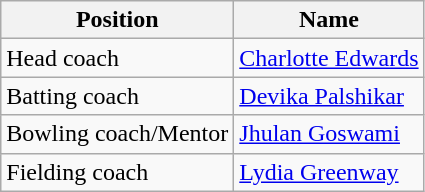<table class="wikitable">
<tr>
<th>Position</th>
<th>Name</th>
</tr>
<tr>
<td>Head coach</td>
<td><a href='#'>Charlotte Edwards</a></td>
</tr>
<tr>
<td>Batting coach</td>
<td><a href='#'>Devika Palshikar</a></td>
</tr>
<tr>
<td>Bowling coach/Mentor</td>
<td><a href='#'>Jhulan Goswami</a></td>
</tr>
<tr>
<td>Fielding coach</td>
<td><a href='#'>Lydia Greenway</a></td>
</tr>
</table>
